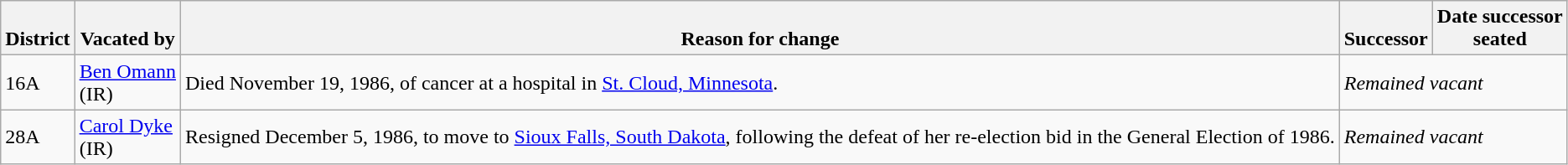<table class="wikitable sortable">
<tr style="vertical-align:bottom;">
<th>District</th>
<th>Vacated by</th>
<th>Reason for change</th>
<th>Successor</th>
<th>Date successor<br>seated</th>
</tr>
<tr>
<td>16A</td>
<td nowrap ><a href='#'>Ben Omann</a><br>(IR)</td>
<td>Died November 19, 1986, of cancer at a hospital in <a href='#'>St. Cloud, Minnesota</a>.</td>
<td colspan="2"><em>Remained vacant</em></td>
</tr>
<tr>
<td>28A</td>
<td nowrap ><a href='#'>Carol Dyke</a><br>(IR)</td>
<td>Resigned December 5, 1986, to move to <a href='#'>Sioux Falls, South Dakota</a>, following the defeat of her re-election bid in the General Election of 1986.</td>
<td colspan="2"><em>Remained vacant</em></td>
</tr>
</table>
